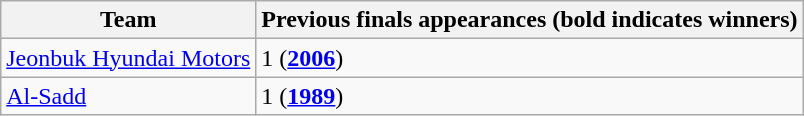<table class="wikitable">
<tr>
<th>Team</th>
<th>Previous finals appearances (bold indicates winners)</th>
</tr>
<tr>
<td> <a href='#'>Jeonbuk Hyundai Motors</a></td>
<td>1 (<strong><a href='#'>2006</a></strong>)</td>
</tr>
<tr>
<td> <a href='#'>Al-Sadd</a></td>
<td>1 (<strong><a href='#'>1989</a></strong>)</td>
</tr>
</table>
